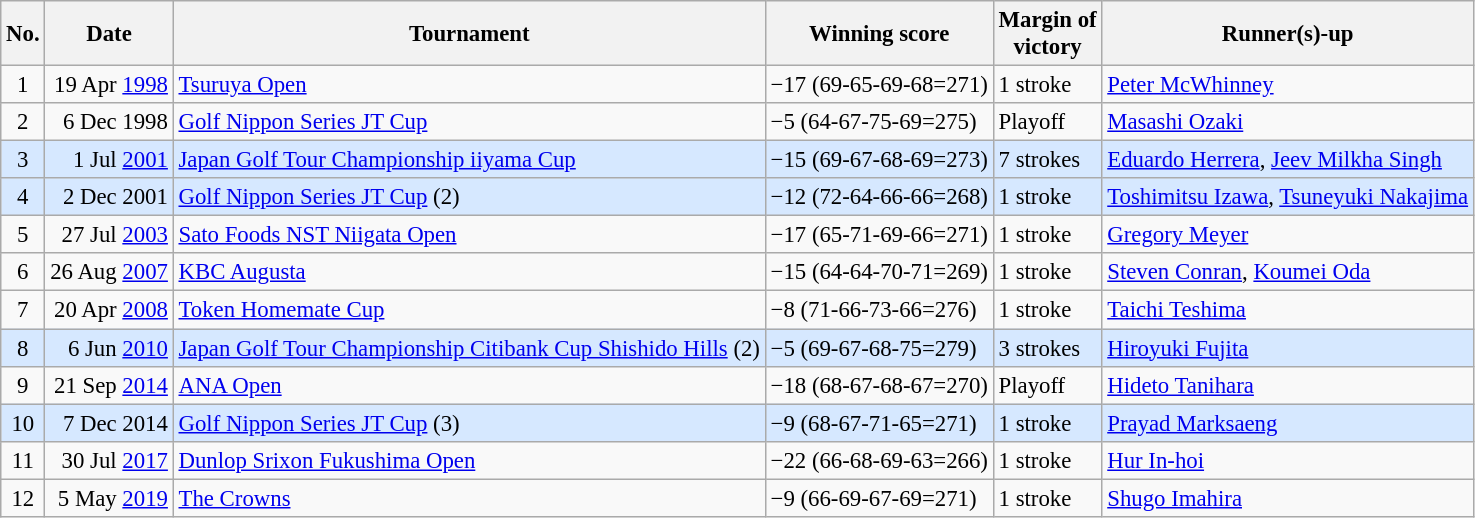<table class="wikitable" style="font-size:95%;">
<tr>
<th>No.</th>
<th>Date</th>
<th>Tournament</th>
<th>Winning score</th>
<th>Margin of<br>victory</th>
<th>Runner(s)-up</th>
</tr>
<tr>
<td align=center>1</td>
<td align=right>19 Apr <a href='#'>1998</a></td>
<td><a href='#'>Tsuruya Open</a></td>
<td>−17 (69-65-69-68=271)</td>
<td>1 stroke</td>
<td> <a href='#'>Peter McWhinney</a></td>
</tr>
<tr>
<td align=center>2</td>
<td align=right>6 Dec 1998</td>
<td><a href='#'>Golf Nippon Series JT Cup</a></td>
<td>−5 (64-67-75-69=275)</td>
<td>Playoff</td>
<td> <a href='#'>Masashi Ozaki</a></td>
</tr>
<tr style="background:#D6E8FF;">
<td align=center>3</td>
<td align=right>1 Jul <a href='#'>2001</a></td>
<td><a href='#'>Japan Golf Tour Championship iiyama Cup</a></td>
<td>−15 (69-67-68-69=273)</td>
<td>7 strokes</td>
<td> <a href='#'>Eduardo Herrera</a>,  <a href='#'>Jeev Milkha Singh</a></td>
</tr>
<tr style="background:#D6E8FF;">
<td align=center>4</td>
<td align=right>2 Dec 2001</td>
<td><a href='#'>Golf Nippon Series JT Cup</a> (2)</td>
<td>−12 (72-64-66-66=268)</td>
<td>1 stroke</td>
<td> <a href='#'>Toshimitsu Izawa</a>,  <a href='#'>Tsuneyuki Nakajima</a></td>
</tr>
<tr>
<td align=center>5</td>
<td align=right>27 Jul <a href='#'>2003</a></td>
<td><a href='#'>Sato Foods NST Niigata Open</a></td>
<td>−17 (65-71-69-66=271)</td>
<td>1 stroke</td>
<td> <a href='#'>Gregory Meyer</a></td>
</tr>
<tr>
<td align=center>6</td>
<td align=right>26 Aug <a href='#'>2007</a></td>
<td><a href='#'>KBC Augusta</a></td>
<td>−15 (64-64-70-71=269)</td>
<td>1 stroke</td>
<td> <a href='#'>Steven Conran</a>,  <a href='#'>Koumei Oda</a></td>
</tr>
<tr>
<td align=center>7</td>
<td align=right>20 Apr <a href='#'>2008</a></td>
<td><a href='#'>Token Homemate Cup</a></td>
<td>−8 (71-66-73-66=276)</td>
<td>1 stroke</td>
<td> <a href='#'>Taichi Teshima</a></td>
</tr>
<tr style="background:#D6E8FF;">
<td align=center>8</td>
<td align=right>6 Jun <a href='#'>2010</a></td>
<td><a href='#'>Japan Golf Tour Championship Citibank Cup Shishido Hills</a> (2)</td>
<td>−5 (69-67-68-75=279)</td>
<td>3 strokes</td>
<td> <a href='#'>Hiroyuki Fujita</a></td>
</tr>
<tr>
<td align=center>9</td>
<td align=right>21 Sep <a href='#'>2014</a></td>
<td><a href='#'>ANA Open</a></td>
<td>−18 (68-67-68-67=270)</td>
<td>Playoff</td>
<td> <a href='#'>Hideto Tanihara</a></td>
</tr>
<tr style="background:#D6E8FF;">
<td align=center>10</td>
<td align=right>7 Dec 2014</td>
<td><a href='#'>Golf Nippon Series JT Cup</a> (3)</td>
<td>−9 (68-67-71-65=271)</td>
<td>1 stroke</td>
<td> <a href='#'>Prayad Marksaeng</a></td>
</tr>
<tr>
<td align=center>11</td>
<td align=right>30 Jul <a href='#'>2017</a></td>
<td><a href='#'>Dunlop Srixon Fukushima Open</a></td>
<td>−22 (66-68-69-63=266)</td>
<td>1 stroke</td>
<td> <a href='#'>Hur In-hoi</a></td>
</tr>
<tr>
<td align=center>12</td>
<td align=right>5 May <a href='#'>2019</a></td>
<td><a href='#'>The Crowns</a></td>
<td>−9 (66-69-67-69=271)</td>
<td>1 stroke</td>
<td> <a href='#'>Shugo Imahira</a></td>
</tr>
</table>
